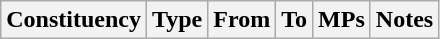<table class="wikitable">
<tr>
<th>Constituency</th>
<th>Type</th>
<th>From</th>
<th>To</th>
<th>MPs</th>
<th>Notes</th>
</tr>
</table>
